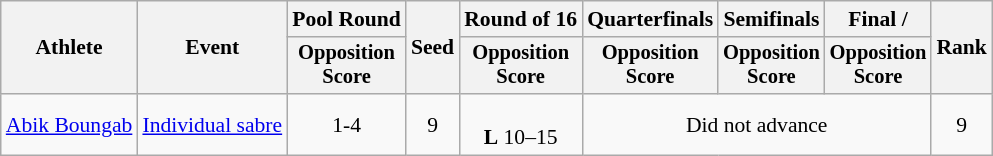<table class=wikitable style="font-size:90%">
<tr>
<th rowspan="2">Athlete</th>
<th rowspan="2">Event</th>
<th>Pool Round</th>
<th rowspan="2">Seed</th>
<th>Round of 16</th>
<th>Quarterfinals</th>
<th>Semifinals</th>
<th>Final / </th>
<th rowspan=2>Rank</th>
</tr>
<tr style="font-size:95%">
<th>Opposition<br>Score</th>
<th>Opposition<br>Score</th>
<th>Opposition<br>Score</th>
<th>Opposition<br>Score</th>
<th>Opposition<br>Score</th>
</tr>
<tr align=center>
<td align=left><a href='#'>Abik Boungab</a></td>
<td align=left><a href='#'>Individual sabre</a></td>
<td>1-4</td>
<td>9</td>
<td><br><strong>L</strong> 10–15</td>
<td colspan=3>Did not advance</td>
<td>9</td>
</tr>
</table>
